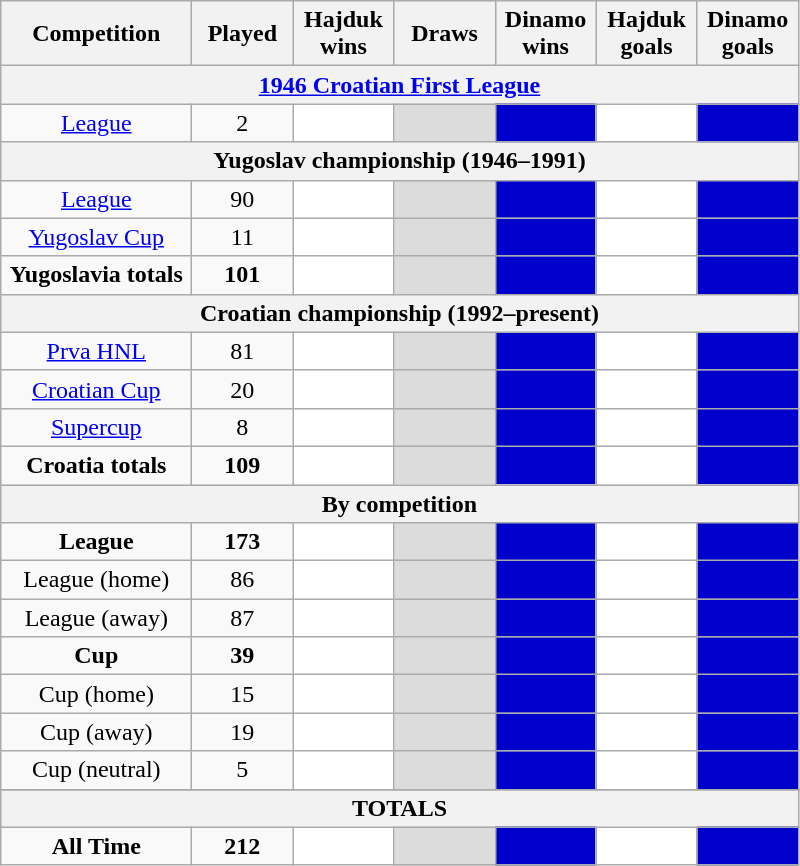<table class="wikitable" style="text-align: center">
<tr>
<th width="120">Competition</th>
<th width="60">Played</th>
<th width="60">Hajduk wins</th>
<th width="60">Draws</th>
<th width="60">Dinamo wins</th>
<th width="60">Hajduk goals</th>
<th width="60">Dinamo goals</th>
</tr>
<tr>
<th colspan="7"><a href='#'>1946 Croatian First League</a></th>
</tr>
<tr>
<td><a href='#'>League</a></td>
<td>2</td>
<td bgcolor=#FFFFFF></td>
<td bgcolor=#DCDCDC></td>
<td bgcolor=#0000CD></td>
<td bgcolor=#FFFFFF></td>
<td bgcolor=#0000CD></td>
</tr>
<tr>
<th colspan="7">Yugoslav championship (1946–1991)</th>
</tr>
<tr>
<td><a href='#'>League</a></td>
<td>90</td>
<td bgcolor=#FFFFFF></td>
<td bgcolor=#DCDCDC></td>
<td bgcolor=#0000CD></td>
<td bgcolor=#FFFFFF></td>
<td bgcolor=#0000CD></td>
</tr>
<tr>
<td><a href='#'>Yugoslav Cup</a></td>
<td>11</td>
<td bgcolor=#FFFFFF></td>
<td bgcolor=#DCDCDC></td>
<td bgcolor=#0000CD></td>
<td bgcolor=#FFFFFF></td>
<td bgcolor=#0000CD></td>
</tr>
<tr>
<td><strong>Yugoslavia totals</strong></td>
<td><strong>101</strong></td>
<td bgcolor=#FFFFFF></td>
<td bgcolor=#DCDCDC></td>
<td bgcolor=#0000CD></td>
<td bgcolor=#FFFFFF></td>
<td bgcolor=#0000CD></td>
</tr>
<tr>
<th colspan="7">Croatian championship (1992–present)</th>
</tr>
<tr>
<td><a href='#'>Prva HNL</a></td>
<td>81</td>
<td bgcolor=#FFFFFF></td>
<td bgcolor=#DCDCDC></td>
<td bgcolor=#0000CD></td>
<td bgcolor=#FFFFFF></td>
<td bgcolor=#0000CD></td>
</tr>
<tr>
<td><a href='#'>Croatian Cup</a></td>
<td>20</td>
<td bgcolor=#FFFFFF></td>
<td bgcolor=#DCDCDC></td>
<td bgcolor=#0000CD></td>
<td bgcolor=#FFFFFF></td>
<td bgcolor=#0000CD></td>
</tr>
<tr>
<td><a href='#'>Supercup</a></td>
<td>8</td>
<td bgcolor=#FFFFFF></td>
<td bgcolor=#DCDCDC></td>
<td bgcolor=#0000CD></td>
<td bgcolor=#FFFFFF></td>
<td bgcolor=#0000CD></td>
</tr>
<tr>
<td><strong>Croatia totals</strong></td>
<td><strong>109</strong></td>
<td bgcolor=#FFFFFF></td>
<td bgcolor=#DCDCDC></td>
<td bgcolor=#0000CD></td>
<td bgcolor=#FFFFFF></td>
<td bgcolor=#0000CD></td>
</tr>
<tr bgcolor=#EEEEEE>
<th colspan="7">By competition</th>
</tr>
<tr>
<td><strong>League</strong></td>
<td><strong>173</strong></td>
<td bgcolor=#FFFFFF></td>
<td bgcolor=#DCDCDC></td>
<td bgcolor=#0000CD></td>
<td bgcolor=#FFFFFF></td>
<td bgcolor=#0000CD></td>
</tr>
<tr>
<td>League (home)</td>
<td>86</td>
<td bgcolor=#FFFFFF></td>
<td bgcolor=#DCDCDC></td>
<td bgcolor=#0000CD></td>
<td bgcolor=#FFFFFF></td>
<td bgcolor=#0000CD></td>
</tr>
<tr>
<td>League (away)</td>
<td>87</td>
<td bgcolor=#FFFFFF></td>
<td bgcolor=#DCDCDC></td>
<td bgcolor=#0000CD></td>
<td bgcolor=#FFFFFF></td>
<td bgcolor=#0000CD></td>
</tr>
<tr>
<td><strong>Cup</strong></td>
<td><strong>39</strong></td>
<td bgcolor=#FFFFFF></td>
<td bgcolor=#DCDCDC></td>
<td bgcolor=#0000CD></td>
<td bgcolor=#FFFFFF></td>
<td bgcolor=#0000CD></td>
</tr>
<tr>
<td>Cup (home)</td>
<td>15</td>
<td bgcolor=#FFFFFF></td>
<td bgcolor=#DCDCDC></td>
<td bgcolor=#0000CD></td>
<td bgcolor=#FFFFFF></td>
<td bgcolor=#0000CD></td>
</tr>
<tr>
<td>Cup (away)</td>
<td>19</td>
<td bgcolor=#FFFFFF></td>
<td bgcolor=#DCDCDC></td>
<td bgcolor=#0000CD></td>
<td bgcolor=#FFFFFF></td>
<td bgcolor=#0000CD></td>
</tr>
<tr>
<td>Cup (neutral)</td>
<td>5</td>
<td bgcolor=#FFFFFF></td>
<td bgcolor=#DCDCDC></td>
<td bgcolor=#0000CD></td>
<td bgcolor=#FFFFFF></td>
<td bgcolor=#0000CD></td>
</tr>
<tr>
</tr>
<tr bgcolor=#EEEEEE>
<th colspan="7">TOTALS</th>
</tr>
<tr>
<td><strong>All Time</strong></td>
<td><strong>212</strong></td>
<td bgcolor=#FFFFFF></td>
<td bgcolor=#DCDCDC></td>
<td bgcolor=#0000CD></td>
<td bgcolor=#FFFFFF></td>
<td bgcolor=#0000CD></td>
</tr>
</table>
